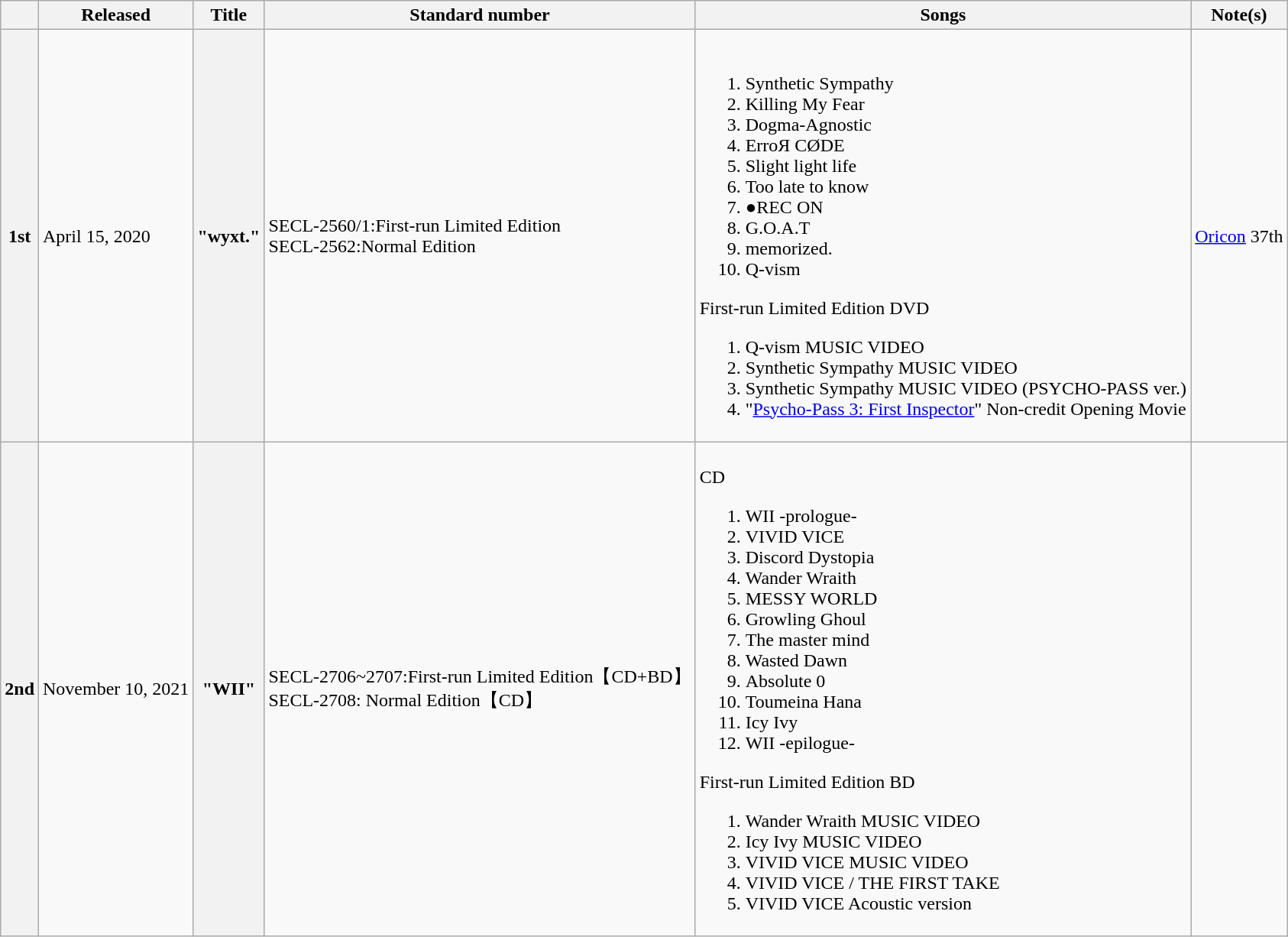<table class="wikitable plainrowheaders">
<tr>
<th> </th>
<th scope="col" rowspan="1">Released</th>
<th scope="col" rowspan="1">Title</th>
<th scope="col" rowspan="1">Standard number</th>
<th scope="col" rowspan="1">Songs</th>
<th scope="col" rowspan="1">Note(s)</th>
</tr>
<tr>
<th>1st</th>
<td>April 15, 2020 </td>
<th scope="row">"wyxt."</th>
<td>SECL-2560/1:First-run Limited Edition<br>SECL-2562:Normal Edition</td>
<td><br><ol><li>Synthetic Sympathy</li><li>Killing My Fear</li><li>Dogma-Agnostic</li><li>ErroЯ CØDE</li><li>Slight light life</li><li>Too late to know</li><li>●REC ON</li><li>G.O.A.T</li><li>memorized.</li><li>Q-vism</li></ol>First-run Limited Edition DVD<ol><li>Q-vism MUSIC VIDEO</li><li>Synthetic Sympathy MUSIC VIDEO</li><li>Synthetic Sympathy MUSIC VIDEO (PSYCHO-PASS ver.)</li><li>"<a href='#'>Psycho-Pass 3: First Inspector</a>" Non-credit Opening Movie</li></ol></td>
<td><a href='#'>Oricon</a> 37th<br></td>
</tr>
<tr>
<th>2nd</th>
<td>November 10, 2021 </td>
<th scope="row">"WII"</th>
<td>SECL-2706~2707:First-run Limited Edition【CD+BD】<br>SECL-2708: Normal Edition【CD】</td>
<td><br>CD<ol><li>WII -prologue-</li><li>VIVID VICE</li><li>Discord Dystopia</li><li>Wander Wraith</li><li>MESSY WORLD</li><li>Growling Ghoul</li><li>The master mind</li><li>Wasted Dawn</li><li>Absolute 0</li><li>Toumeina Hana</li><li>Icy Ivy</li><li>WII -epilogue-</li></ol>First-run Limited Edition BD<ol><li>Wander Wraith MUSIC VIDEO</li><li>Icy Ivy MUSIC VIDEO</li><li>VIVID VICE MUSIC VIDEO</li><li>VIVID VICE / THE FIRST TAKE</li><li>VIVID VICE Acoustic version</li></ol></td>
<td></td>
</tr>
</table>
